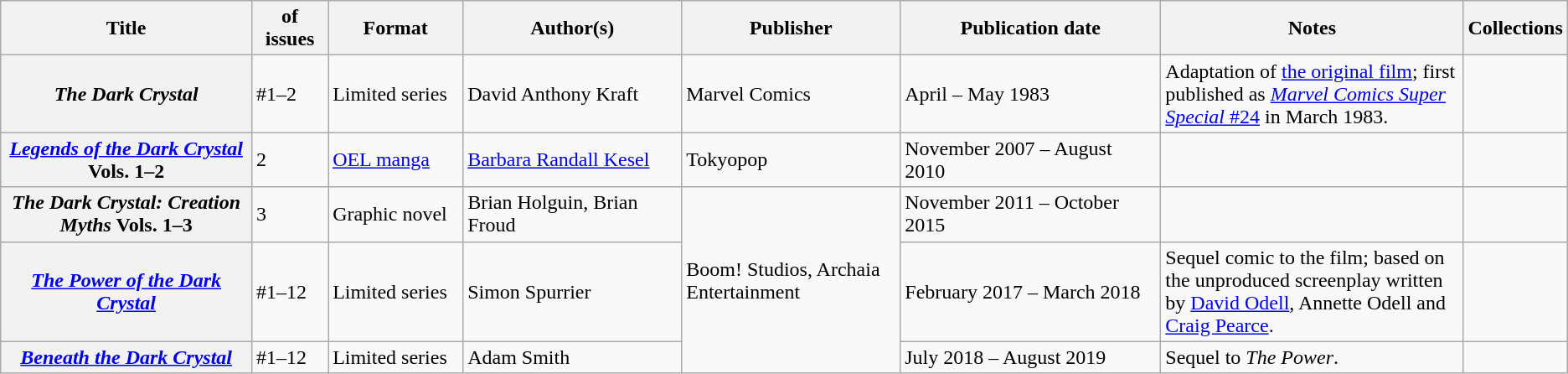<table class="wikitable">
<tr>
<th>Title</th>
<th style="width:40pt"> of issues</th>
<th style="width:75pt">Format</th>
<th style="width:125pt">Author(s)</th>
<th style="width:125pt">Publisher</th>
<th style="width:150pt">Publication date</th>
<th style="width:175pt">Notes</th>
<th>Collections</th>
</tr>
<tr>
<th><em>The Dark Crystal</em></th>
<td>#1–2</td>
<td>Limited series</td>
<td>David Anthony Kraft</td>
<td>Marvel Comics</td>
<td>April – May 1983</td>
<td>Adaptation of <a href='#'>the original film</a>; first published as <a href='#'><em>Marvel Comics Super Special</em> #24</a> in March 1983.</td>
<td></td>
</tr>
<tr>
<th><em><a href='#'>Legends of the Dark Crystal</a></em> Vols. 1–2</th>
<td>2</td>
<td><a href='#'>OEL manga</a></td>
<td><a href='#'>Barbara Randall Kesel</a></td>
<td>Tokyopop</td>
<td>November 2007 – August 2010</td>
<td></td>
<td></td>
</tr>
<tr>
<th><em>The Dark Crystal: Creation Myths</em> Vols. 1–3</th>
<td>3</td>
<td>Graphic novel</td>
<td>Brian Holguin, Brian Froud</td>
<td rowspan="3">Boom! Studios, Archaia Entertainment</td>
<td>November 2011 – October 2015</td>
<td></td>
<td></td>
</tr>
<tr>
<th><em><a href='#'>The Power of the Dark Crystal</a></em></th>
<td>#1–12</td>
<td>Limited series</td>
<td>Simon Spurrier</td>
<td>February 2017 – March 2018</td>
<td>Sequel comic to the film; based on the unproduced screenplay written by <a href='#'>David Odell</a>, Annette Odell and <a href='#'>Craig Pearce</a>.</td>
<td></td>
</tr>
<tr>
<th><em><a href='#'>Beneath the Dark Crystal</a></em></th>
<td>#1–12</td>
<td>Limited series</td>
<td>Adam Smith</td>
<td>July 2018 – August 2019</td>
<td>Sequel to <em>The Power</em>.</td>
<td></td>
</tr>
</table>
